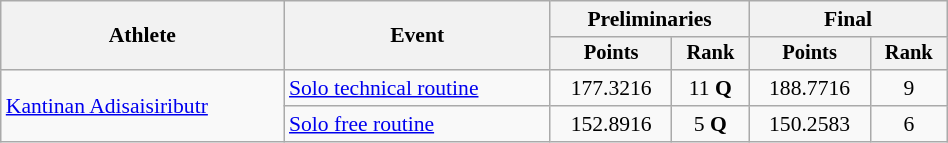<table class="wikitable" style="text-align:center; font-size:90%; width:50%;">
<tr>
<th rowspan="2">Athlete</th>
<th rowspan="2">Event</th>
<th colspan="2">Preliminaries</th>
<th colspan="2">Final</th>
</tr>
<tr style="font-size:95%">
<th>Points</th>
<th>Rank</th>
<th>Points</th>
<th>Rank</th>
</tr>
<tr>
<td align=left rowspan=2><a href='#'>Kantinan Adisaisiributr</a></td>
<td align=left><a href='#'>Solo technical routine</a></td>
<td>177.3216</td>
<td>11 <strong>Q</strong></td>
<td>188.7716</td>
<td>9</td>
</tr>
<tr>
<td align=left><a href='#'>Solo free routine</a></td>
<td>152.8916</td>
<td>5 <strong>Q</strong></td>
<td>150.2583</td>
<td>6</td>
</tr>
</table>
